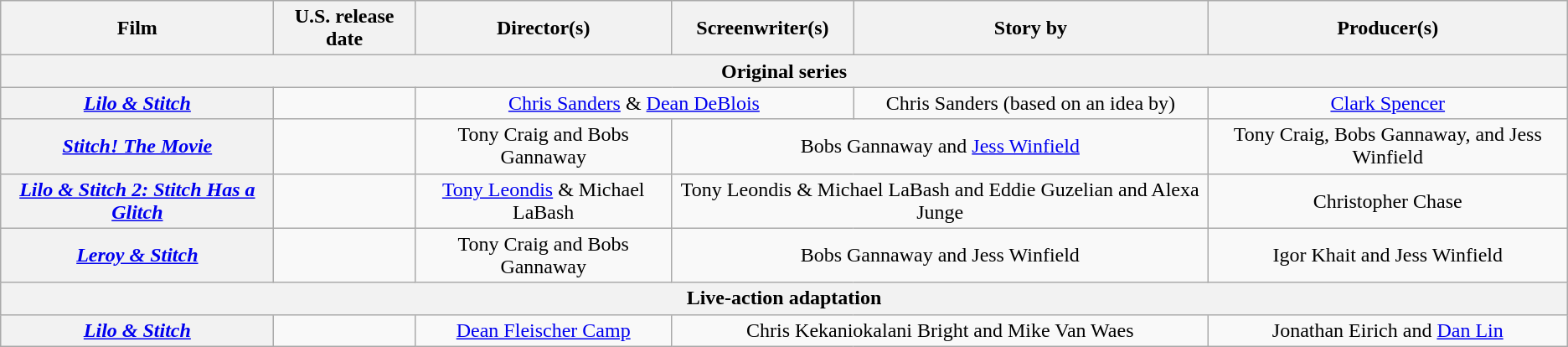<table class="wikitable plainrowheaders" style="text-align:center;">
<tr>
<th>Film</th>
<th>U.S. release date</th>
<th>Director(s)</th>
<th>Screenwriter(s)</th>
<th>Story by</th>
<th>Producer(s)</th>
</tr>
<tr>
<th colspan="6">Original series</th>
</tr>
<tr>
<th><em><a href='#'>Lilo & Stitch</a></em></th>
<td></td>
<td colspan="2"><a href='#'>Chris Sanders</a> & <a href='#'>Dean DeBlois</a></td>
<td>Chris Sanders (based on an idea by)</td>
<td><a href='#'>Clark Spencer</a></td>
</tr>
<tr>
<th><em><a href='#'>Stitch! The Movie</a></em></th>
<td></td>
<td>Tony Craig and Bobs Gannaway</td>
<td colspan="2">Bobs Gannaway and <a href='#'>Jess Winfield</a></td>
<td>Tony Craig, Bobs Gannaway, and Jess Winfield</td>
</tr>
<tr>
<th><em><a href='#'>Lilo & Stitch 2: Stitch Has a Glitch</a></em></th>
<td></td>
<td><a href='#'>Tony Leondis</a> & Michael LaBash</td>
<td colspan="2">Tony Leondis & Michael LaBash and Eddie Guzelian and Alexa Junge</td>
<td>Christopher Chase</td>
</tr>
<tr>
<th><em><a href='#'>Leroy & Stitch</a></em></th>
<td></td>
<td>Tony Craig and Bobs Gannaway</td>
<td colspan="2">Bobs Gannaway and Jess Winfield</td>
<td>Igor Khait and Jess Winfield</td>
</tr>
<tr>
<th colspan="6">Live-action adaptation</th>
</tr>
<tr>
<th><em><a href='#'>Lilo & Stitch</a></em></th>
<td></td>
<td><a href='#'>Dean Fleischer Camp</a></td>
<td colspan="2">Chris Kekaniokalani Bright and Mike Van Waes</td>
<td>Jonathan Eirich and <a href='#'>Dan Lin</a></td>
</tr>
</table>
